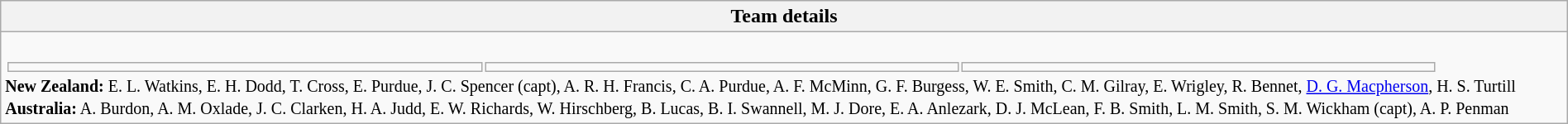<table style="width:100%" class="wikitable collapsible collapsed">
<tr>
<th>Team details</th>
</tr>
<tr>
<td><br><table width=92% |>
<tr>
<td></td>
<td></td>
<td></td>
</tr>
</table>
<small>
<strong>New Zealand:</strong> E. L. Watkins, E. H. Dodd, T. Cross, E. Purdue, J. C. Spencer (capt), A. R. H. Francis, C. A. Purdue, A. F. McMinn, G. F. Burgess, W. E. Smith, C. M. Gilray, E. Wrigley, R. Bennet, <a href='#'>D. G. Macpherson</a>, H. S. Turtill <br>
<strong>Australia:</strong> A. Burdon, A. M. Oxlade, J. C. Clarken, H. A. Judd, E. W. Richards, W. Hirschberg, B. Lucas, B. I. Swannell, M. J. Dore, E. A. Anlezark, D. J. McLean, F. B. Smith, L. M. Smith, S. M. Wickham (capt), A. P. Penman
</small></td>
</tr>
</table>
